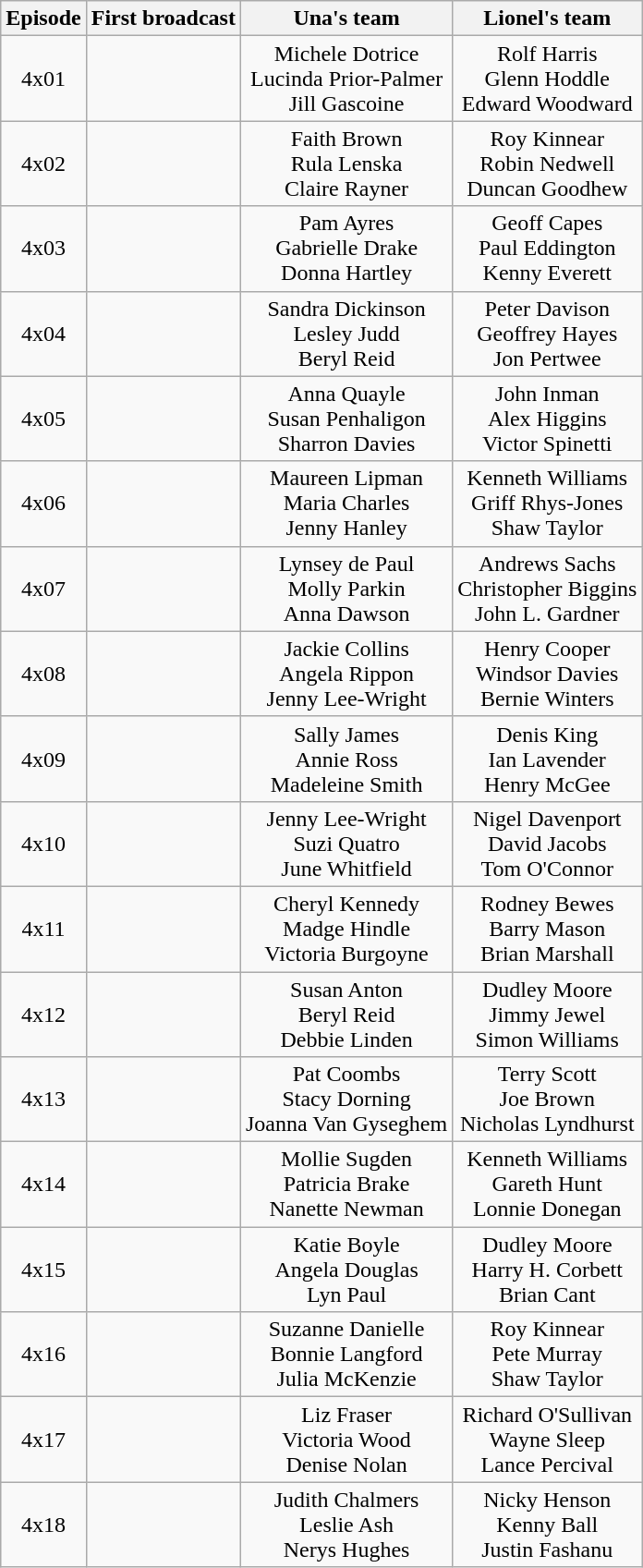<table class="wikitable plainrowheaders" style="text-align:center;">
<tr>
<th>Episode</th>
<th>First broadcast</th>
<th>Una's team</th>
<th>Lionel's team</th>
</tr>
<tr>
<td>4x01</td>
<td></td>
<td>Michele Dotrice<br>Lucinda Prior-Palmer<br>Jill Gascoine</td>
<td>Rolf Harris<br>Glenn Hoddle<br>Edward Woodward</td>
</tr>
<tr>
<td>4x02</td>
<td></td>
<td>Faith Brown<br>Rula Lenska<br>Claire Rayner</td>
<td>Roy Kinnear<br>Robin Nedwell<br>Duncan Goodhew</td>
</tr>
<tr>
<td>4x03</td>
<td></td>
<td>Pam Ayres<br>Gabrielle Drake<br>Donna Hartley</td>
<td>Geoff Capes<br>Paul Eddington<br>Kenny Everett</td>
</tr>
<tr>
<td>4x04</td>
<td></td>
<td>Sandra Dickinson<br>Lesley Judd<br>Beryl Reid</td>
<td>Peter Davison<br>Geoffrey Hayes<br>Jon Pertwee</td>
</tr>
<tr>
<td>4x05</td>
<td></td>
<td>Anna Quayle<br>Susan Penhaligon<br>Sharron Davies</td>
<td>John Inman<br>Alex Higgins<br>Victor Spinetti</td>
</tr>
<tr>
<td>4x06</td>
<td></td>
<td>Maureen Lipman<br>Maria Charles<br>Jenny Hanley</td>
<td>Kenneth Williams<br>Griff Rhys-Jones<br>Shaw Taylor</td>
</tr>
<tr>
<td>4x07</td>
<td></td>
<td>Lynsey de Paul<br>Molly Parkin<br>Anna Dawson</td>
<td>Andrews Sachs<br>Christopher Biggins<br>John L. Gardner</td>
</tr>
<tr>
<td>4x08</td>
<td></td>
<td>Jackie Collins<br>Angela Rippon<br>Jenny Lee-Wright</td>
<td>Henry Cooper<br>Windsor Davies<br>Bernie Winters</td>
</tr>
<tr>
<td>4x09</td>
<td></td>
<td>Sally James<br>Annie Ross<br>Madeleine Smith</td>
<td>Denis King<br>Ian Lavender<br>Henry McGee</td>
</tr>
<tr>
<td>4x10</td>
<td></td>
<td>Jenny Lee-Wright<br>Suzi Quatro<br>June Whitfield</td>
<td>Nigel Davenport<br>David Jacobs<br>Tom O'Connor</td>
</tr>
<tr>
<td>4x11</td>
<td></td>
<td>Cheryl Kennedy<br>Madge Hindle<br>Victoria Burgoyne</td>
<td>Rodney Bewes<br>Barry Mason<br>Brian Marshall</td>
</tr>
<tr>
<td>4x12</td>
<td></td>
<td>Susan Anton<br>Beryl Reid<br>Debbie Linden</td>
<td>Dudley Moore<br>Jimmy Jewel<br>Simon Williams</td>
</tr>
<tr>
<td>4x13</td>
<td></td>
<td>Pat Coombs<br>Stacy Dorning<br>Joanna Van Gyseghem</td>
<td>Terry Scott<br>Joe Brown<br>Nicholas Lyndhurst</td>
</tr>
<tr>
<td>4x14</td>
<td></td>
<td>Mollie Sugden<br>Patricia Brake<br>Nanette Newman</td>
<td>Kenneth Williams<br>Gareth Hunt<br>Lonnie Donegan</td>
</tr>
<tr>
<td>4x15</td>
<td></td>
<td>Katie Boyle<br>Angela Douglas<br>Lyn Paul</td>
<td>Dudley Moore<br>Harry H. Corbett<br>Brian Cant</td>
</tr>
<tr>
<td>4x16</td>
<td></td>
<td>Suzanne Danielle<br>Bonnie Langford<br>Julia McKenzie</td>
<td>Roy Kinnear<br>Pete Murray<br>Shaw Taylor</td>
</tr>
<tr>
<td>4x17</td>
<td></td>
<td>Liz Fraser<br>Victoria Wood<br>Denise Nolan</td>
<td>Richard O'Sullivan<br>Wayne Sleep<br>Lance Percival</td>
</tr>
<tr>
<td>4x18</td>
<td></td>
<td>Judith Chalmers<br>Leslie Ash<br>Nerys Hughes</td>
<td>Nicky Henson<br>Kenny Ball<br>Justin Fashanu</td>
</tr>
</table>
